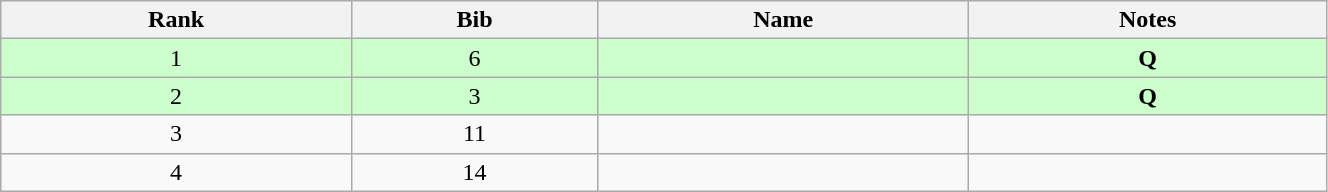<table class="wikitable" style="text-align:center;" width=70%>
<tr>
<th>Rank</th>
<th>Bib</th>
<th>Name</th>
<th>Notes</th>
</tr>
<tr bgcolor="#ccffcc">
<td>1</td>
<td>6</td>
<td align=left></td>
<td><strong>Q</strong></td>
</tr>
<tr bgcolor="#ccffcc">
<td>2</td>
<td>3</td>
<td align=left></td>
<td><strong>Q</strong></td>
</tr>
<tr>
<td>3</td>
<td>11</td>
<td align=left></td>
<td></td>
</tr>
<tr>
<td>4</td>
<td>14</td>
<td align=left></td>
<td></td>
</tr>
</table>
